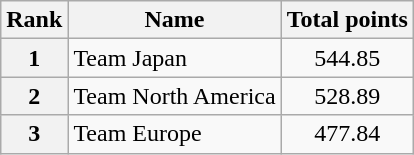<table class="wikitable sortable">
<tr>
<th>Rank</th>
<th>Name</th>
<th>Total points</th>
</tr>
<tr>
<th>1</th>
<td>Team Japan</td>
<td align="center">544.85</td>
</tr>
<tr>
<th>2</th>
<td>Team North America</td>
<td align="center">528.89</td>
</tr>
<tr>
<th>3</th>
<td>Team Europe</td>
<td align="center">477.84</td>
</tr>
</table>
